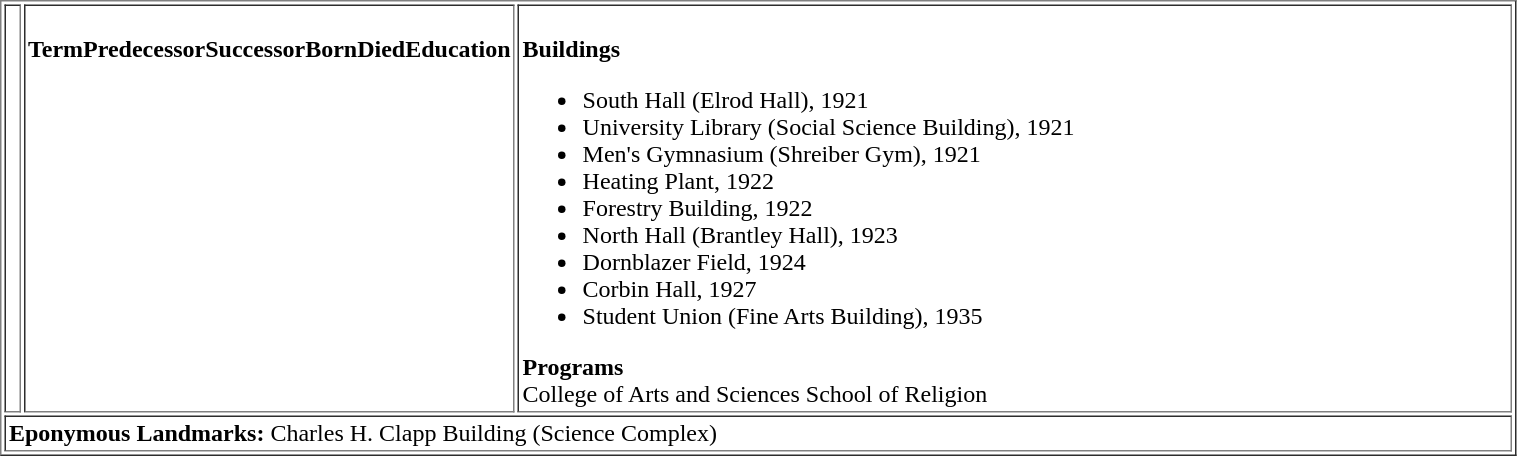<table border="1" cellpadding="2" width="80%">
<tr>
<td valign=center halign=centerwidth=230><br></td>
<td valign=top width=30%><br><strong>Term</strong><strong>Predecessor</strong><strong>Successor</strong><strong>Born</strong><strong>Died</strong><strong>Education</strong></td>
<td valign=top><br><strong>Buildings</strong><ul><li>South Hall (Elrod Hall), 1921</li><li>University Library (Social Science Building), 1921</li><li>Men's Gymnasium (Shreiber Gym), 1921</li><li>Heating Plant, 1922</li><li>Forestry Building, 1922</li><li>North Hall (Brantley Hall), 1923</li><li>Dornblazer Field, 1924</li><li>Corbin Hall, 1927</li><li>Student Union (Fine Arts Building), 1935</li></ul><strong>Programs</strong><br>
College of Arts and Sciences
School of Religion</td>
</tr>
<tr>
<td colspan="3" style="text-align: left;"><strong>Eponymous Landmarks:</strong> Charles H. Clapp Building (Science Complex)</td>
</tr>
</table>
